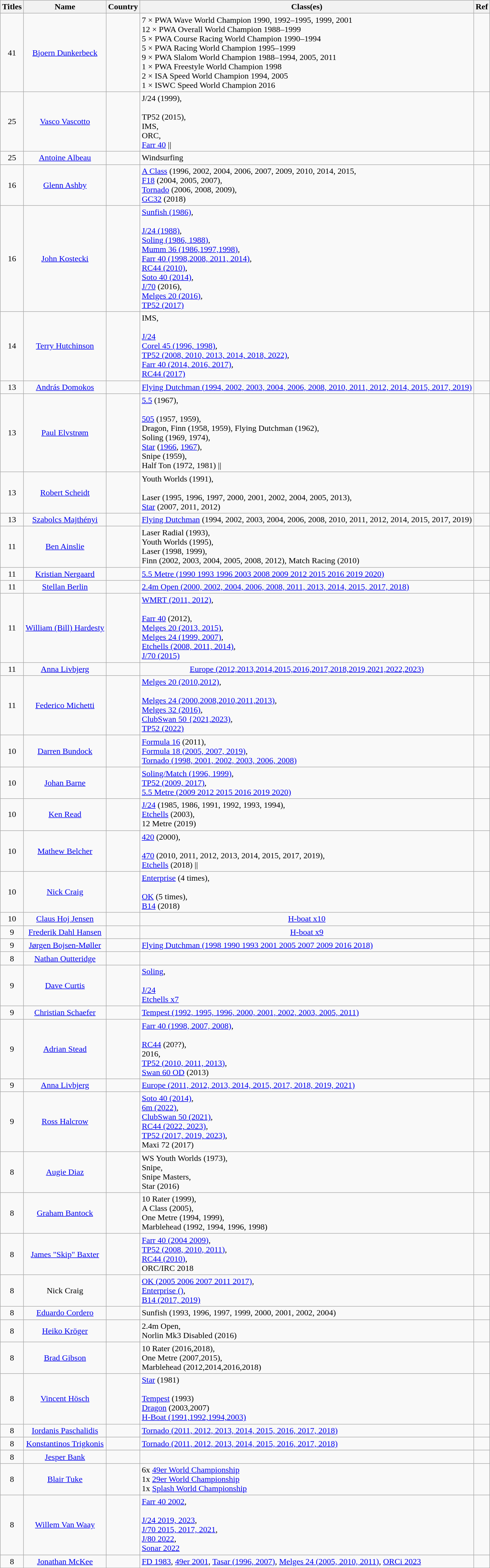<table class="wikitable sortable" style="text-align:center;">
<tr>
<th>Titles</th>
<th>Name</th>
<th>Country</th>
<th>Class(es)</th>
<th>Ref</th>
</tr>
<tr>
<td>41</td>
<td><a href='#'>Bjoern Dunkerbeck</a></td>
<td></td>
<td align=left>7 × PWA Wave World Champion 1990, 1992–1995, 1999, 2001<br>12 × PWA Overall World Champion 1988–1999<br>5 × PWA Course Racing World Champion 1990–1994<br>5 × PWA Racing World Champion 1995–1999<br>9 × PWA Slalom World Champion 1988–1994, 2005, 2011<br>1 × PWA Freestyle World Champion 1998<br>2 × ISA Speed World Champion 1994, 2005<br>1 × ISWC Speed World Champion 2016</td>
<td></td>
</tr>
<tr>
<td>25</td>
<td><a href='#'>Vasco Vascotto</a></td>
<td></td>
<td align=left>J/24 (1999),<br><br>TP52 (2015),<br>
IMS,<br>
ORC,<br>
<a href='#'>Farr 40</a> || </td>
</tr>
<tr>
<td>25</td>
<td><a href='#'>Antoine Albeau</a></td>
<td></td>
<td align=left>Windsurfing</td>
<td></td>
</tr>
<tr>
<td>16</td>
<td><a href='#'>Glenn Ashby</a></td>
<td></td>
<td align=left><a href='#'>A Class</a> (1996, 2002, 2004, 2006, 2007, 2009, 2010, 2014, 2015,<br><a href='#'>F18</a> (2004, 2005, 2007),<br><a href='#'>Tornado</a> (2006, 2008, 2009),<br><a href='#'>GC32</a> (2018)</td>
<td></td>
</tr>
<tr>
<td>16</td>
<td><a href='#'>John Kostecki</a></td>
<td></td>
<td align=left><a href='#'>Sunfish (1986)</a>,<br><br><a href='#'>J/24 (1988)</a>,<br>
<a href='#'>Soling (1986, 1988)</a>,<br>
<a href='#'>Mumm 36 (1986,1997,1998)</a>,<br>
<a href='#'>Farr 40 (1998,2008, 2011, 2014)</a>,<br>
<a href='#'>RC44 (2010)</a>,<br>
<a href='#'>Soto 40 (2014)</a>,<br>
<a href='#'>J/70</a> (2016),<br>
<a href='#'>Melges 20 (2016)</a>,<br>
<a href='#'>TP52 (2017)</a></td>
<td></td>
</tr>
<tr>
<td>14</td>
<td><a href='#'>Terry Hutchinson</a></td>
<td></td>
<td align=left>IMS,<br><br><a href='#'>J/24</a><br>
<a href='#'>Corel 45 (1996, 1998)</a>,<br>
<a href='#'>TP52 (2008, 2010, 2013, 2014, 2018, 2022)</a>,<br>
<a href='#'>Farr 40 (2014, 2016, 2017)</a>,<br>
<a href='#'>RC44 (2017)</a></td>
<td></td>
</tr>
<tr>
<td>13</td>
<td><a href='#'>András Domokos</a></td>
<td></td>
<td align=left><a href='#'>Flying Dutchman (1994, 2002, 2003, 2004, 2006, 2008, 2010, 2011, 2012, 2014, 2015, 2017, 2019)</a></td>
<td></td>
</tr>
<tr>
<td>13</td>
<td><a href='#'>Paul Elvstrøm</a></td>
<td></td>
<td align=left><a href='#'>5.5</a> (1967),<br><br><a href='#'>505</a> (1957, 1959),<br>
Dragon, 
Finn (1958, 1959), 
Flying Dutchman (1962),<br>
Soling (1969, 1974),<br>
<a href='#'>Star</a> (<a href='#'>1966</a>, <a href='#'>1967</a>),<br>Snipe (1959),<br>Half Ton (1972, 1981) || </td>
</tr>
<tr>
<td>13</td>
<td><a href='#'>Robert Scheidt</a></td>
<td></td>
<td align=left>Youth Worlds (1991),<br><br>Laser (1995, 1996, 1997, 2000, 2001, 2002, 2004, 2005, 2013),<br>
<a href='#'>Star</a> (2007, 2011, 2012)</td>
<td></td>
</tr>
<tr>
<td>13</td>
<td><a href='#'>Szabolcs Majthényi</a></td>
<td></td>
<td align=left><a href='#'>Flying Dutchman</a> (1994, 2002, 2003, 2004, 2006, 2008, 2010, 2011, 2012, 2014, 2015, 2017, 2019)</td>
<td></td>
</tr>
<tr>
<td>11</td>
<td><a href='#'>Ben Ainslie</a></td>
<td></td>
<td align=left>Laser Radial (1993),<br>Youth Worlds (1995),<br>Laser (1998, 1999),<br>Finn (2002, 2003, 2004, 2005, 2008, 2012), Match Racing (2010)</td>
<td></td>
</tr>
<tr>
<td>11</td>
<td><a href='#'>Kristian Nergaard</a></td>
<td></td>
<td align=left><a href='#'>5.5 Metre (1990 1993 1996 2003 2008 2009 2012 2015 2016 2019 2020)</a></td>
<td></td>
</tr>
<tr>
<td>11</td>
<td><a href='#'>Stellan Berlin</a></td>
<td></td>
<td align=left><a href='#'>2.4m Open (2000, 2002, 2004, 2006, 2008, 2011, 2013, 2014, 2015, 2017, 2018)</a></td>
<td></td>
</tr>
<tr>
<td>11</td>
<td><a href='#'>William (Bill) Hardesty</a></td>
<td></td>
<td align=left><a href='#'>WMRT (2011, 2012)</a>,<br><br><a href='#'>Farr 40</a> (2012),<br>
<a href='#'>Melges 20 (2013, 2015)</a>,<br>
<a href='#'>Melges 24 (1999, 2007)</a>,<br>
<a href='#'>Etchells (2008, 2011, 2014)</a>,<br>
<a href='#'>J/70 (2015)</a></td>
<td></td>
</tr>
<tr>
<td>11</td>
<td><a href='#'>Anna Livbjerg</a></td>
<td></td>
<td><a href='#'>Europe (2012,2013,2014,2015,2016,2017,2018,2019,2021,2022,2023)</a></td>
<td></td>
</tr>
<tr>
<td>11</td>
<td><a href='#'>Federico Michetti</a></td>
<td></td>
<td align=left><a href='#'>Melges 20 (2010,2012)</a>,<br><br><a href='#'>Melges 24 (2000,2008,2010,2011,2013)</a>,<br>
<a href='#'>Melges 32 (2016)</a>,<br>
<a href='#'>ClubSwan 50 {2021,2023)</a>,<br>
<a href='#'>TP52 (2022)</a></td>
<td></td>
</tr>
<tr>
<td>10</td>
<td><a href='#'>Darren Bundock</a></td>
<td></td>
<td align=left><a href='#'>Formula 16</a> (2011),<br><a href='#'>Formula 18 (2005, 2007, 2019)</a>,<br><a href='#'>Tornado (1998, 2001, 2002, 2003, 2006, 2008)</a></td>
<td></td>
</tr>
<tr>
<td>10</td>
<td><a href='#'>Johan Barne</a></td>
<td></td>
<td align=left><a href='#'>Soling/Match (1996, 1999)</a>,<br><a href='#'>TP52 (2009, 2017)</a>,<br><a href='#'>5.5 Metre (2009 2012 2015 2016 2019 2020)</a></td>
<td></td>
</tr>
<tr>
<td>10</td>
<td><a href='#'>Ken Read</a></td>
<td></td>
<td align=left><a href='#'>J/24</a> (1985, 1986, 1991, 1992, 1993, 1994),<br><a href='#'>Etchells</a> (2003),<br>12 Metre (2019)</td>
<td></td>
</tr>
<tr>
<td>10</td>
<td><a href='#'>Mathew Belcher</a></td>
<td></td>
<td align=left><a href='#'>420</a> (2000),<br><br><a href='#'>470</a> (2010, 2011, 2012, 2013, 2014, 2015, 2017, 2019),<br>
<a href='#'>Etchells</a> (2018) || </td>
</tr>
<tr>
<td>10</td>
<td><a href='#'>Nick Craig</a></td>
<td></td>
<td align=left><a href='#'>Enterprise</a> (4 times),<br><br><a href='#'>OK</a> (5 times),<br>
<a href='#'>B14</a> (2018)</td>
<td></td>
</tr>
<tr>
<td>10</td>
<td><a href='#'>Claus Hoj Jensen</a></td>
<td></td>
<td><a href='#'>H-boat x10</a></td>
<td></td>
</tr>
<tr>
<td>9</td>
<td><a href='#'>Frederik Dahl Hansen</a></td>
<td></td>
<td><a href='#'>H-boat x9</a></td>
<td></td>
</tr>
<tr>
<td>9</td>
<td><a href='#'>Jørgen Bojsen-Møller</a></td>
<td></td>
<td align=left><a href='#'>Flying Dutchman (1998 1990 1993 2001 2005 2007 2009 2016 2018)</a></td>
<td></td>
</tr>
<tr>
<td>8</td>
<td><a href='#'>Nathan Outteridge</a></td>
<td></td>
<td></td>
<td></td>
</tr>
<tr>
<td>9</td>
<td><a href='#'>Dave Curtis</a></td>
<td></td>
<td align=left><a href='#'>Soling</a>,<br><br><a href='#'>J/24</a><br>
<a href='#'>Etchells x7</a></td>
<td></td>
</tr>
<tr>
<td>9</td>
<td><a href='#'>Christian Schaefer</a></td>
<td></td>
<td align=left><a href='#'>Tempest (1992, 1995, 1996, 2000, 2001, 2002, 2003, 2005, 2011)</a></td>
<td></td>
</tr>
<tr>
<td>9</td>
<td><a href='#'>Adrian Stead</a></td>
<td></td>
<td align=left><a href='#'>Farr 40 (1998, 2007, 2008)</a>,<br><br><a href='#'>RC44</a> (20??),<br>2016,<br>
<a href='#'>TP52 (2010, 2011, 2013)</a>,<br>
<a href='#'>Swan 60 OD</a> (2013)</td>
<td></td>
</tr>
<tr>
<td>9</td>
<td><a href='#'>Anna Livbjerg</a></td>
<td></td>
<td align=left><a href='#'>Europe (2011, 2012, 2013, 2014, 2015, 2017, 2018, 2019, 2021)</a></td>
<td></td>
</tr>
<tr>
<td>9</td>
<td><a href='#'>Ross Halcrow</a></td>
<td></td>
<td align=left><a href='#'>Soto 40 (2014)</a>,<br> <a href='#'>6m (2022)</a>,<br> <a href='#'>ClubSwan 50 (2021)</a>,<br> <a href='#'>RC44 (2022, 2023)</a>,<br> <a href='#'>TP52 (2017, 2019, 2023)</a>,<br> Maxi 72 (2017)</td>
<td></td>
</tr>
<tr>
<td>8</td>
<td><a href='#'>Augie Diaz</a></td>
<td></td>
<td align=left>WS Youth Worlds (1973),<br>Snipe,<br>Snipe Masters,<br>Star (2016)</td>
<td></td>
</tr>
<tr>
<td>8</td>
<td><a href='#'>Graham Bantock</a></td>
<td></td>
<td align=left>10 Rater (1999),<br>A Class (2005),<br>One Metre (1994, 1999),<br>Marblehead (1992, 1994, 1996, 1998)</td>
<td></td>
</tr>
<tr>
<td>8</td>
<td><a href='#'>James "Skip" Baxter</a></td>
<td></td>
<td align=left><a href='#'>Farr 40 (2004 2009)</a>,<br> <a href='#'>TP52 (2008, 2010, 2011)</a>,<br> <a href='#'>RC44 (2010)</a>,<br> ORC/IRC 2018</td>
<td></td>
</tr>
<tr>
<td>8</td>
<td>Nick Craig</td>
<td></td>
<td align=left><a href='#'>OK (2005 2006 2007 2011 2017)</a>,<br><a href='#'>Enterprise ()</a>,<br><a href='#'>B14 (2017, 2019)</a></td>
<td></td>
</tr>
<tr>
<td>8</td>
<td><a href='#'>Eduardo Cordero</a></td>
<td></td>
<td align=left>Sunfish (1993, 1996, 1997, 1999, 2000, 2001, 2002, 2004)</td>
<td></td>
</tr>
<tr>
<td>8</td>
<td><a href='#'>Heiko Kröger</a></td>
<td></td>
<td align=left>2.4m Open,<br>Norlin Mk3 Disabled (2016)</td>
<td></td>
</tr>
<tr>
<td>8</td>
<td><a href='#'>Brad Gibson</a></td>
<td> <br> </td>
<td align=left>10 Rater (2016,2018),<br>One Metre (2007,2015),<br>Marblehead (2012,2014,2016,2018)</td>
<td></td>
</tr>
<tr>
<td>8</td>
<td><a href='#'>Vincent Hösch</a></td>
<td></td>
<td align=left><a href='#'>Star</a> (1981)<br><br><a href='#'>Tempest</a> (1993) <br>
<a href='#'>Dragon</a> (2003,2007) <br>
<a href='#'>H-Boat (1991,1992,1994,2003)</a><br></td>
<td></td>
</tr>
<tr>
<td>8</td>
<td><a href='#'>Iordanis Paschalidis</a></td>
<td></td>
<td align=left><a href='#'>Tornado (2011, 2012, 2013, 2014, 2015, 2016, 2017, 2018)</a></td>
<td></td>
</tr>
<tr>
<td>8</td>
<td><a href='#'>Konstantinos Trigkonis</a></td>
<td></td>
<td align=left><a href='#'>Tornado (2011, 2012, 2013, 2014, 2015, 2016, 2017, 2018)</a></td>
<td></td>
</tr>
<tr>
<td>8</td>
<td><a href='#'>Jesper Bank</a></td>
<td></td>
<td align=left></td>
<td></td>
</tr>
<tr>
<td>8</td>
<td><a href='#'>Blair Tuke</a></td>
<td></td>
<td align=left>6x <a href='#'>49er World Championship</a><br>1x <a href='#'>29er World Championship</a><br>1x <a href='#'>Splash World Championship</a></td>
<td></td>
</tr>
<tr>
<td>8</td>
<td><a href='#'>Willem Van Waay</a></td>
<td></td>
<td align=left><a href='#'>Farr 40 2002</a>,<br><br><a href='#'>J/24 2019, 2023</a>,<br>
<a href='#'>J/70 2015, 2017, 2021</a>,<br>
<a href='#'>J/80 2022</a>,<br>
<a href='#'>Sonar 2022</a></td>
<td></td>
</tr>
<tr>
<td>8</td>
<td><a href='#'>Jonathan McKee</a></td>
<td></td>
<td align=left><a href='#'>FD 1983</a>, <a href='#'>49er 2001</a>, <a href='#'>Tasar (1996, 2007)</a>, <a href='#'>Melges 24 (2005, 2010, 2011)</a>, <a href='#'>ORCi 2023</a></td>
<td></td>
</tr>
</table>
